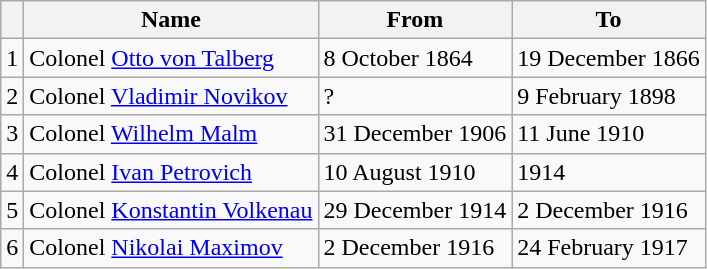<table class=wikitable>
<tr>
<th></th>
<th>Name</th>
<th>From</th>
<th>To</th>
</tr>
<tr>
<td>1</td>
<td>Colonel <a href='#'>Otto von Talberg</a></td>
<td>8 October 1864</td>
<td>19 December 1866</td>
</tr>
<tr>
<td>2</td>
<td>Colonel <a href='#'>Vladimir Novikov</a></td>
<td>?</td>
<td>9 February 1898</td>
</tr>
<tr>
<td>3</td>
<td>Colonel <a href='#'>Wilhelm Malm</a></td>
<td>31 December 1906</td>
<td>11 June 1910</td>
</tr>
<tr>
<td>4</td>
<td>Colonel <a href='#'>Ivan Petrovich</a></td>
<td>10 August 1910</td>
<td>1914</td>
</tr>
<tr>
<td>5</td>
<td>Colonel <a href='#'>Konstantin Volkenau</a></td>
<td>29 December 1914</td>
<td>2 December 1916</td>
</tr>
<tr>
<td>6</td>
<td>Colonel <a href='#'>Nikolai Maximov</a></td>
<td>2 December 1916</td>
<td>24 February 1917</td>
</tr>
</table>
